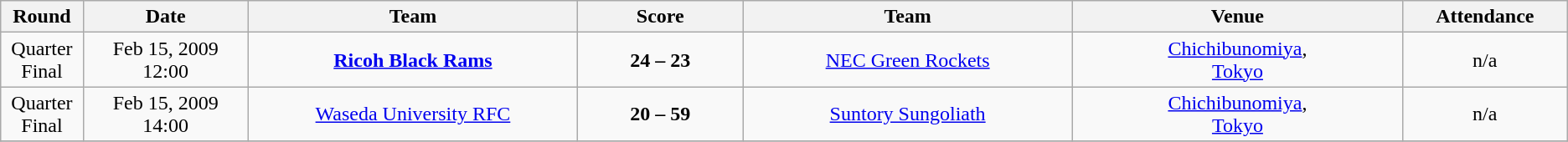<table class="wikitable" style="text-align: center;">
<tr>
<th width=5%>Round</th>
<th width=10%>Date</th>
<th width=20%>Team</th>
<th width=10%>Score</th>
<th width=20%>Team</th>
<th width=20%>Venue</th>
<th width=10%>Attendance</th>
</tr>
<tr>
<td>Quarter Final</td>
<td>Feb 15, 2009 12:00<br></td>
<td><strong><a href='#'>Ricoh Black Rams</a></strong></td>
<td><strong>24 – 23</strong><br></td>
<td><a href='#'>NEC Green Rockets</a></td>
<td><a href='#'>Chichibunomiya</a>,<br><a href='#'>Tokyo</a></td>
<td>n/a</td>
</tr>
<tr>
<td>Quarter Final</td>
<td>Feb 15, 2009 14:00<br></td>
<td><a href='#'>Waseda University RFC</a></td>
<td><strong>20 – 59</strong><br></td>
<td><a href='#'>Suntory Sungoliath</a></td>
<td><a href='#'>Chichibunomiya</a>,<br><a href='#'>Tokyo</a></td>
<td>n/a</td>
</tr>
<tr>
</tr>
</table>
